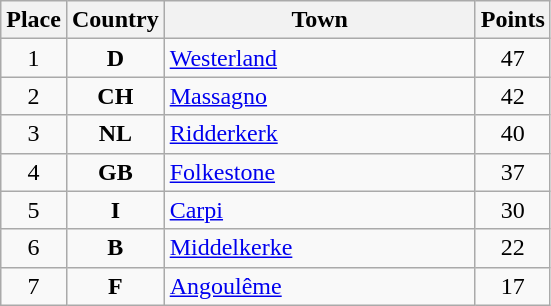<table class="wikitable">
<tr>
<th width="25">Place</th>
<th width="25">Country</th>
<th width="200">Town</th>
<th width="25">Points</th>
</tr>
<tr>
<td align="center">1</td>
<td align="center"><strong>D</strong></td>
<td align="left"><a href='#'>Westerland</a></td>
<td align="center">47</td>
</tr>
<tr>
<td align="center">2</td>
<td align="center"><strong>CH</strong></td>
<td align="left"><a href='#'>Massagno</a></td>
<td align="center">42</td>
</tr>
<tr>
<td align="center">3</td>
<td align="center"><strong>NL</strong></td>
<td align="left"><a href='#'>Ridderkerk</a></td>
<td align="center">40</td>
</tr>
<tr>
<td align="center">4</td>
<td align="center"><strong>GB</strong></td>
<td align="left"><a href='#'>Folkestone</a></td>
<td align="center">37</td>
</tr>
<tr>
<td align="center">5</td>
<td align="center"><strong>I</strong></td>
<td align="left"><a href='#'>Carpi</a></td>
<td align="center">30</td>
</tr>
<tr>
<td align="center">6</td>
<td align="center"><strong>B</strong></td>
<td align="left"><a href='#'>Middelkerke</a></td>
<td align="center">22</td>
</tr>
<tr>
<td align="center">7</td>
<td align="center"><strong>F</strong></td>
<td align="left"><a href='#'>Angoulême</a></td>
<td align="center">17</td>
</tr>
</table>
